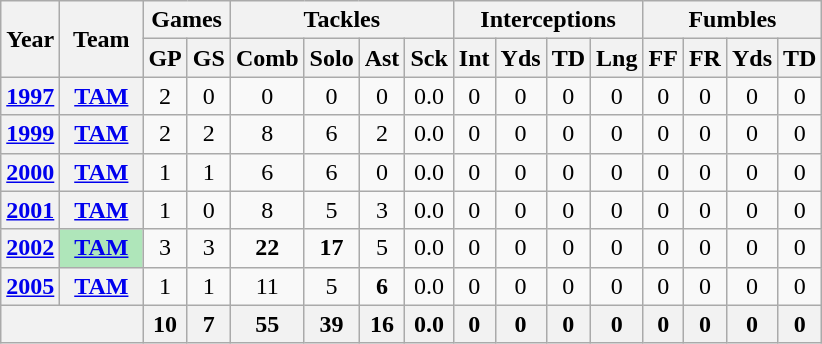<table class="wikitable" style="text-align:center">
<tr>
<th rowspan="2">Year</th>
<th rowspan="2">Team</th>
<th colspan="2">Games</th>
<th colspan="4">Tackles</th>
<th colspan="4">Interceptions</th>
<th colspan="4">Fumbles</th>
</tr>
<tr>
<th>GP</th>
<th>GS</th>
<th>Comb</th>
<th>Solo</th>
<th>Ast</th>
<th>Sck</th>
<th>Int</th>
<th>Yds</th>
<th>TD</th>
<th>Lng</th>
<th>FF</th>
<th>FR</th>
<th>Yds</th>
<th>TD</th>
</tr>
<tr>
<th><a href='#'>1997</a></th>
<th><a href='#'>TAM</a></th>
<td>2</td>
<td>0</td>
<td>0</td>
<td>0</td>
<td>0</td>
<td>0.0</td>
<td>0</td>
<td>0</td>
<td>0</td>
<td>0</td>
<td>0</td>
<td>0</td>
<td>0</td>
<td>0</td>
</tr>
<tr>
<th><a href='#'>1999</a></th>
<th><a href='#'>TAM</a></th>
<td>2</td>
<td>2</td>
<td>8</td>
<td>6</td>
<td>2</td>
<td>0.0</td>
<td>0</td>
<td>0</td>
<td>0</td>
<td>0</td>
<td>0</td>
<td>0</td>
<td>0</td>
<td>0</td>
</tr>
<tr>
<th><a href='#'>2000</a></th>
<th><a href='#'>TAM</a></th>
<td>1</td>
<td>1</td>
<td>6</td>
<td>6</td>
<td>0</td>
<td>0.0</td>
<td>0</td>
<td>0</td>
<td>0</td>
<td>0</td>
<td>0</td>
<td>0</td>
<td>0</td>
<td>0</td>
</tr>
<tr>
<th><a href='#'>2001</a></th>
<th><a href='#'>TAM</a></th>
<td>1</td>
<td>0</td>
<td>8</td>
<td>5</td>
<td>3</td>
<td>0.0</td>
<td>0</td>
<td>0</td>
<td>0</td>
<td>0</td>
<td>0</td>
<td>0</td>
<td>0</td>
<td>0</td>
</tr>
<tr>
<th><a href='#'>2002</a></th>
<th style="background:#afe6ba; width:3em;"><a href='#'>TAM</a></th>
<td>3</td>
<td>3</td>
<td><strong>22</strong></td>
<td><strong>17</strong></td>
<td>5</td>
<td>0.0</td>
<td>0</td>
<td>0</td>
<td>0</td>
<td>0</td>
<td>0</td>
<td>0</td>
<td>0</td>
<td>0</td>
</tr>
<tr>
<th><a href='#'>2005</a></th>
<th><a href='#'>TAM</a></th>
<td>1</td>
<td>1</td>
<td>11</td>
<td>5</td>
<td><strong>6</strong></td>
<td>0.0</td>
<td>0</td>
<td>0</td>
<td>0</td>
<td>0</td>
<td>0</td>
<td>0</td>
<td>0</td>
<td>0</td>
</tr>
<tr>
<th colspan="2"></th>
<th>10</th>
<th>7</th>
<th>55</th>
<th>39</th>
<th>16</th>
<th>0.0</th>
<th>0</th>
<th>0</th>
<th>0</th>
<th>0</th>
<th>0</th>
<th>0</th>
<th>0</th>
<th>0</th>
</tr>
</table>
